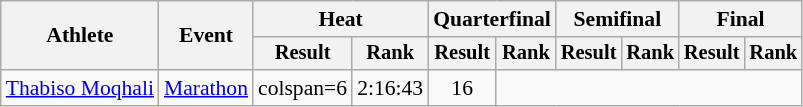<table class="wikitable" style="font-size:90%">
<tr>
<th rowspan="2">Athlete</th>
<th rowspan="2">Event</th>
<th colspan="2">Heat</th>
<th colspan="2">Quarterfinal</th>
<th colspan="2">Semifinal</th>
<th colspan="2">Final</th>
</tr>
<tr style="font-size:95%">
<th>Result</th>
<th>Rank</th>
<th>Result</th>
<th>Rank</th>
<th>Result</th>
<th>Rank</th>
<th>Result</th>
<th>Rank</th>
</tr>
<tr align=center>
<td align=left><a href='#'>Thabiso Moqhali</a></td>
<td align=left><a href='#'>Marathon</a></td>
<td>colspan=6 </td>
<td>2:16:43</td>
<td>16</td>
</tr>
</table>
